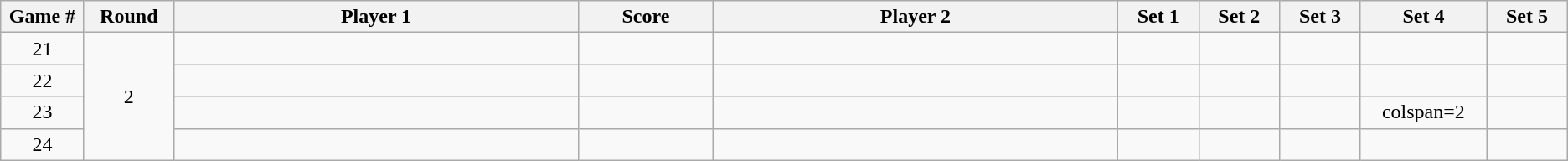<table class="wikitable">
<tr>
<th width="2%">Game #</th>
<th width="2%">Round</th>
<th width="15%">Player 1</th>
<th width="5%">Score</th>
<th width="15%">Player 2</th>
<th width="3%">Set 1</th>
<th width="3%">Set 2</th>
<th width="3%">Set 3</th>
<th width="3%">Set 4</th>
<th width="3%">Set 5</th>
</tr>
<tr style=text-align:center;>
<td>21</td>
<td rowspan=4>2</td>
<td><strong></strong></td>
<td></td>
<td></td>
<td></td>
<td></td>
<td></td>
<td></td>
<td></td>
</tr>
<tr style=text-align:center;>
<td>22</td>
<td></td>
<td></td>
<td><strong></strong></td>
<td></td>
<td></td>
<td></td>
<td></td>
<td></td>
</tr>
<tr style=text-align:center;>
<td>23</td>
<td><strong></strong></td>
<td></td>
<td></td>
<td></td>
<td></td>
<td></td>
<td>colspan=2</td>
</tr>
<tr style=text-align:center;>
<td>24</td>
<td></td>
<td></td>
<td><strong></strong></td>
<td></td>
<td></td>
<td></td>
<td></td>
<td></td>
</tr>
</table>
